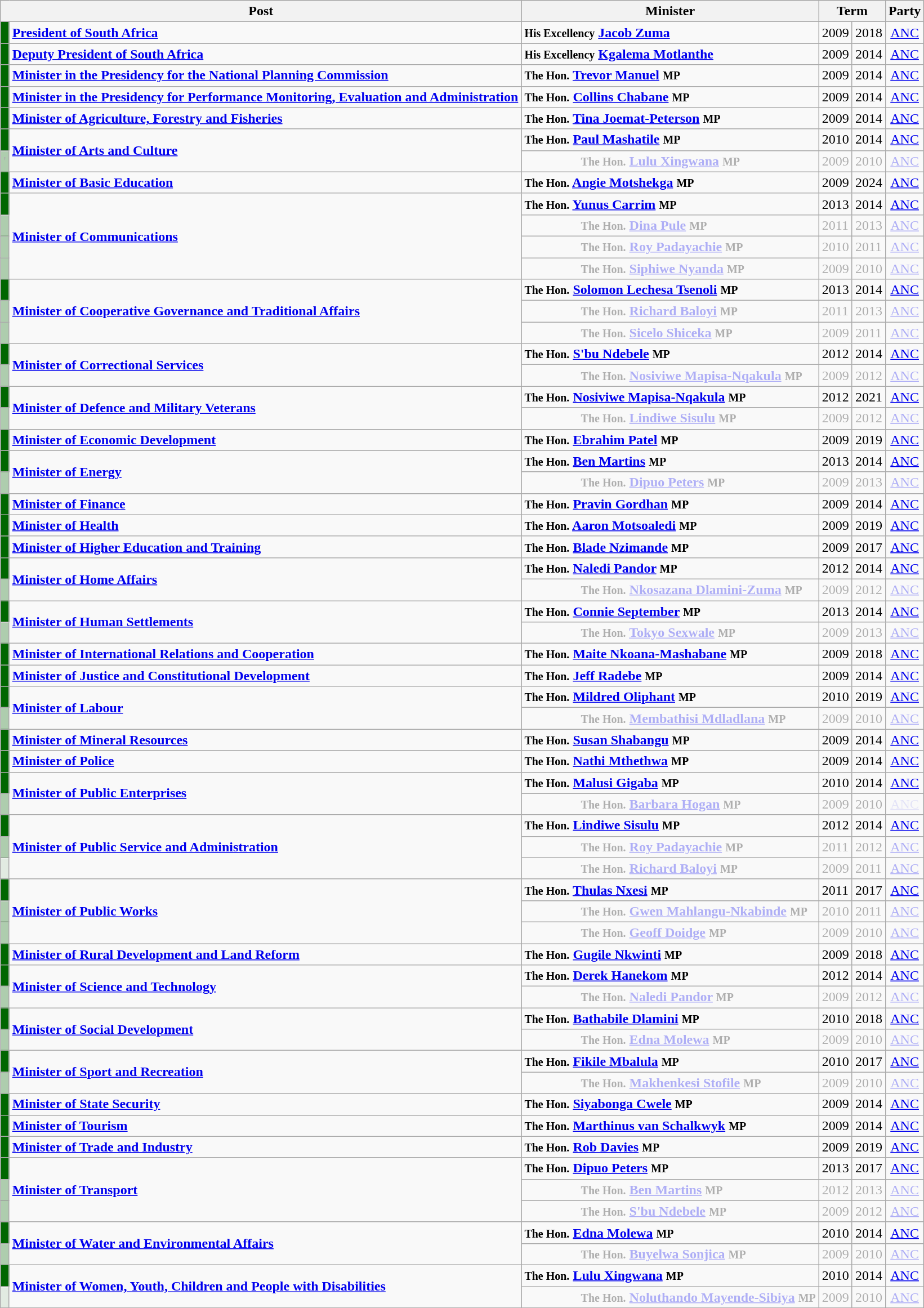<table class="wikitable collapsible">
<tr>
<th colspan=2>Post</th>
<th>Minister</th>
<th colspan=2>Term</th>
<th>Party</th>
</tr>
<tr>
<td style="width:1px;; background:#006600;"></td>
<td><strong><a href='#'>President of South Africa</a></strong></td>
<td><strong><small>His Excellency</small> <a href='#'>Jacob Zuma</a></strong></td>
<td>2009</td>
<td align="center">2018</td>
<td align="center"><a href='#'>ANC</a></td>
</tr>
<tr>
<td style="width:1px;; background:#006600;"></td>
<td><strong><a href='#'>Deputy President of South Africa</a></strong></td>
<td><strong><small>His Excellency</small> <a href='#'>Kgalema Motlanthe</a></strong></td>
<td>2009</td>
<td>2014</td>
<td align="center"><a href='#'>ANC</a></td>
</tr>
<tr>
<td style="width:1px;; background:#006600;"></td>
<td><strong><a href='#'>Minister in the Presidency for the National Planning Commission</a></strong></td>
<td><strong><small>The Hon.</small> <a href='#'>Trevor Manuel</a> <small>MP</small></strong></td>
<td>2009</td>
<td>2014</td>
<td align="center"><a href='#'>ANC</a></td>
</tr>
<tr>
<td style="width:1px;; background:#006600;"></td>
<td><strong><a href='#'>Minister in the Presidency for Performance Monitoring, Evaluation and Administration</a></strong></td>
<td><strong><small>The Hon.</small> <a href='#'>Collins Chabane</a> <small>MP</small></strong></td>
<td>2009</td>
<td>2014</td>
<td align="center"><a href='#'>ANC</a></td>
</tr>
<tr>
<td style="width:1px;; background:#006600;"></td>
<td><strong><a href='#'>Minister of Agriculture, Forestry and Fisheries</a></strong></td>
<td><strong><small>The Hon.</small> <a href='#'>Tina Joemat-Peterson</a> <small>MP</small></strong></td>
<td>2009</td>
<td>2014</td>
<td align="center"><a href='#'>ANC</a></td>
</tr>
<tr>
<td style="width:1px;; background:#006600;"></td>
<td rowspan=2><strong><a href='#'>Minister of Arts and Culture</a></strong></td>
<td><strong><small>The Hon.</small> <a href='#'>Paul Mashatile</a> <small>MP</small></strong></td>
<td>2010</td>
<td>2014</td>
<td align="center"><a href='#'>ANC</a></td>
</tr>
<tr style="opacity:.3;">
<td style="width:1px; border-width:0px; background:#006600;border-color:10px solid white">'</td>
<td style="padding-left:70px"><strong><small>The Hon.</small> <a href='#'>Lulu Xingwana</a> <small>MP</small></strong></td>
<td>2009</td>
<td>2010</td>
<td align="center"><a href='#'>ANC</a></td>
</tr>
<tr>
<td style="width:1px;; background:#006600;"></td>
<td><strong><a href='#'>Minister of Basic Education</a></strong></td>
<td><strong><small>The Hon.</small> <a href='#'>Angie Motshekga</a> <small>MP</small></strong></td>
<td>2009</td>
<td align="center">2024</td>
<td align="center"><a href='#'>ANC</a></td>
</tr>
<tr>
<td style="width:1px;; background:#006600;"></td>
<td rowspan=4><strong><a href='#'>Minister of Communications</a></strong></td>
<td><strong><small>The Hon.</small> <a href='#'>Yunus Carrim</a> <small>MP</small></strong></td>
<td>2013</td>
<td>2014</td>
<td align="center"><a href='#'>ANC</a></td>
</tr>
<tr style="opacity:.3;">
<td style="width:1px;; background:#006600;"></td>
<td style="padding-left:70px"><strong><small>The Hon.</small> <a href='#'>Dina Pule</a> <small>MP</small></strong></td>
<td>2011</td>
<td>2013</td>
<td align="center"><a href='#'>ANC</a></td>
</tr>
<tr style="opacity:.3;">
<td style="width:1px;; background:#006600;"></td>
<td style="padding-left:70px"><strong><small>The Hon.</small> <a href='#'>Roy Padayachie</a> <small>MP</small></strong></td>
<td>2010</td>
<td>2011</td>
<td align="center"><a href='#'>ANC</a></td>
</tr>
<tr style="opacity:.3;">
<td style="width:1px; background:#006600;"></td>
<td style="padding-left:70px"><strong><small>The Hon.</small> <a href='#'>Siphiwe Nyanda</a> <small>MP</small></strong></td>
<td>2009</td>
<td>2010</td>
<td align="center"><a href='#'>ANC</a></td>
</tr>
<tr>
<td style="width:1px;; background:#006600;"></td>
<td rowspan=3><strong><a href='#'>Minister of Cooperative Governance and Traditional Affairs</a></strong></td>
<td><strong><small>The Hon.</small> <a href='#'>Solomon Lechesa Tsenoli</a> <small>MP</small></strong></td>
<td>2013</td>
<td>2014</td>
<td align="center"><a href='#'>ANC</a></td>
</tr>
<tr style="opacity:.3;">
<td style="width:1px;; background:#006600;"></td>
<td style="padding-left:70px"><strong><small>The Hon.</small> <a href='#'>Richard Baloyi</a> <small>MP</small></strong></td>
<td>2011</td>
<td>2013</td>
<td align="center"><a href='#'>ANC</a></td>
</tr>
<tr style="opacity:.3;">
<td style="width:1px;; background:#006600;"></td>
<td style="padding-left:70px"><strong><small>The Hon.</small> <a href='#'>Sicelo Shiceka</a> <small>MP</small></strong></td>
<td>2009</td>
<td>2011</td>
<td align="center"><a href='#'>ANC</a></td>
</tr>
<tr>
<td style="width:1px;; background:#006600;"></td>
<td rowspan=2><strong><a href='#'>Minister of Correctional Services</a></strong></td>
<td><strong><small>The Hon.</small> <a href='#'>S'bu Ndebele</a> <small>MP</small></strong></td>
<td>2012</td>
<td>2014</td>
<td align="center"><a href='#'>ANC</a></td>
</tr>
<tr style="opacity:.3;">
<td style="width:1px;; background:#006600;"></td>
<td style="padding-left:70px"><strong><small>The Hon.</small> <a href='#'>Nosiviwe Mapisa-Nqakula</a> <small>MP</small></strong></td>
<td>2009</td>
<td>2012</td>
<td align="center"><a href='#'>ANC</a></td>
</tr>
<tr>
<td style="width:1px;; background:#006600;"></td>
<td rowspan=2><strong><a href='#'>Minister of Defence and Military Veterans</a></strong></td>
<td><strong><small>The Hon.</small> <a href='#'>Nosiviwe Mapisa-Nqakula</a> <small>MP</small></strong></td>
<td>2012</td>
<td align="center">2021</td>
<td align="center"><a href='#'>ANC</a></td>
</tr>
<tr style="opacity:.3;">
<td style="width:1px;; background:#006600;"></td>
<td style="padding-left:70px"><strong><small>The Hon.</small> <a href='#'>Lindiwe Sisulu</a> <small>MP</small></strong></td>
<td>2009</td>
<td>2012</td>
<td align="center"><a href='#'>ANC</a></td>
</tr>
<tr>
<td style="width:1px;; background:#006600;"></td>
<td><strong><a href='#'>Minister of Economic Development</a></strong></td>
<td><strong><small>The Hon.</small> <a href='#'>Ebrahim Patel</a> <small>MP</small></strong></td>
<td>2009</td>
<td align="center">2019</td>
<td align="center"><a href='#'>ANC</a></td>
</tr>
<tr>
<td style="width:1px;; background:#006600;"></td>
<td rowspan=2><strong><a href='#'>Minister of Energy</a></strong></td>
<td><strong><small>The Hon.</small> <a href='#'>Ben Martins</a> <small>MP</small></strong></td>
<td>2013</td>
<td>2014</td>
<td align="center"><a href='#'>ANC</a></td>
</tr>
<tr style="opacity:.3;">
<td style="width:1px;; background:#006600;"></td>
<td style="padding-left:70px"><strong><small>The Hon.</small> <a href='#'>Dipuo Peters</a> <small>MP</small></strong></td>
<td>2009</td>
<td>2013</td>
<td align="center"><a href='#'>ANC</a></td>
</tr>
<tr>
<td style="width:1px;; background:#006600;"></td>
<td><strong><a href='#'>Minister of Finance</a></strong></td>
<td><strong><small>The Hon.</small> <a href='#'>Pravin Gordhan</a> <small>MP</small></strong></td>
<td>2009</td>
<td>2014</td>
<td align="center"><a href='#'>ANC</a></td>
</tr>
<tr>
<td style="width:1px;; background:#006600;"></td>
<td><strong><a href='#'>Minister of Health</a></strong></td>
<td><strong><small>The Hon.</small> <a href='#'>Aaron Motsoaledi</a> <small>MP</small></strong></td>
<td>2009</td>
<td align="center">2019</td>
<td align="center"><a href='#'>ANC</a></td>
</tr>
<tr>
<td style="width:1px;; background:#006600;"></td>
<td><strong><a href='#'>Minister of Higher Education and Training</a></strong></td>
<td><strong><small>The Hon.</small> <a href='#'>Blade Nzimande</a> <small>MP</small></strong></td>
<td>2009</td>
<td align="center">2017</td>
<td align="center"><a href='#'>ANC</a></td>
</tr>
<tr>
<td style="width:1px;; background:#006600;"></td>
<td rowspan=2><strong><a href='#'>Minister of Home Affairs</a></strong></td>
<td><strong><small>The Hon.</small> <a href='#'>Naledi Pandor</a> <small>MP</small></strong></td>
<td>2012</td>
<td>2014</td>
<td align="center"><a href='#'>ANC</a></td>
</tr>
<tr style="opacity:.3;">
<td style="width:1px;; background:#006600;"></td>
<td style="padding-left:70px"><strong><small>The Hon.</small> <a href='#'>Nkosazana Dlamini-Zuma</a> <small>MP</small></strong></td>
<td>2009</td>
<td>2012</td>
<td align="center"><a href='#'>ANC</a></td>
</tr>
<tr>
<td style="width:1px;; background:#006600;"></td>
<td rowspan=2><strong><a href='#'>Minister of Human Settlements</a></strong></td>
<td><strong><small>The Hon.</small> <a href='#'>Connie September</a> <small>MP</small></strong></td>
<td>2013</td>
<td>2014</td>
<td align="center"><a href='#'>ANC</a></td>
</tr>
<tr style="opacity:.3;">
<td style="width:1px;; background:#006600;"></td>
<td style="padding-left:70px"><strong><small>The Hon.</small> <a href='#'>Tokyo Sexwale</a> <small>MP</small></strong></td>
<td>2009</td>
<td>2013</td>
<td align="center"><a href='#'>ANC</a></td>
</tr>
<tr>
<td style="width:1px;; background:#006600;"></td>
<td><strong><a href='#'>Minister of International Relations and Cooperation</a></strong></td>
<td><strong><small>The Hon.</small> <a href='#'>Maite Nkoana-Mashabane</a> <small>MP</small></strong></td>
<td>2009</td>
<td align="center">2018</td>
<td align="center"><a href='#'>ANC</a></td>
</tr>
<tr>
<td style="width:1px;; background:#006600;"></td>
<td><strong><a href='#'>Minister of Justice and Constitutional Development</a></strong></td>
<td><strong><small>The Hon.</small> <a href='#'>Jeff Radebe</a> <small>MP</small></strong></td>
<td>2009</td>
<td>2014</td>
<td align="center"><a href='#'>ANC</a></td>
</tr>
<tr>
<td style="width:1px;; background:#006600;"></td>
<td rowspan=2><strong><a href='#'>Minister of Labour</a></strong></td>
<td><strong><small>The Hon.</small> <a href='#'>Mildred Oliphant</a> <small>MP</small></strong></td>
<td>2010</td>
<td align="center">2019</td>
<td align="center"><a href='#'>ANC</a></td>
</tr>
<tr style="opacity:.3;">
<td style="width:1px; background:#006600;"></td>
<td style="padding-left:70px"><strong><small>The Hon.</small> <a href='#'>Membathisi Mdladlana</a> <small>MP</small></strong></td>
<td>2009</td>
<td>2010</td>
<td align="center"><a href='#'>ANC</a></td>
</tr>
<tr>
<td style="width:1px;; background:#006600;"></td>
<td><strong><a href='#'>Minister of Mineral Resources</a></strong></td>
<td><strong><small>The Hon.</small> <a href='#'>Susan Shabangu</a> <small>MP</small></strong></td>
<td>2009</td>
<td>2014</td>
<td align="center"><a href='#'>ANC</a></td>
</tr>
<tr>
<td style="width:1px;; background:#006600;"></td>
<td><strong><a href='#'>Minister of Police</a></strong></td>
<td><strong><small>The Hon.</small> <a href='#'>Nathi Mthethwa</a> <small>MP</small></strong></td>
<td>2009</td>
<td>2014</td>
<td align="center"><a href='#'>ANC</a></td>
</tr>
<tr>
<td style="width:1px;; background:#006600;"></td>
<td rowspan=2><strong><a href='#'>Minister of Public Enterprises</a></strong></td>
<td><strong><small>The Hon.</small> <a href='#'>Malusi Gigaba</a> <small>MP</small></strong></td>
<td>2010</td>
<td>2014</td>
<td align="center"><a href='#'>ANC</a></td>
</tr>
<tr style="opacity:.3;">
<td style="width:1px;; background:#006600;"></td>
<td style="padding-left:70px"><strong><small>The Hon.</small> <a href='#'>Barbara Hogan</a> <small>MP</small></strong></td>
<td>2009</td>
<td>2010</td>
<td style="opacity:.3;" align="center"><a href='#'>ANC</a></td>
</tr>
<tr>
<td style="width:1px;; background:#006600;"></td>
<td rowspan=3><strong><a href='#'>Minister of Public Service and Administration</a></strong></td>
<td><strong><small>The Hon.</small> <a href='#'>Lindiwe Sisulu</a> <small>MP</small></strong></td>
<td>2012</td>
<td>2014</td>
<td align="center"><a href='#'>ANC</a></td>
</tr>
<tr style="opacity:.3;">
<td style="width:1px;; background:#006600;"></td>
<td style="padding-left:70px"><strong><small>The Hon.</small> <a href='#'>Roy Padayachie</a> <small>MP</small></strong></td>
<td>2011</td>
<td>2012</td>
<td align="center"><a href='#'>ANC</a></td>
</tr>
<tr style="opacity:.3;">
<td style="opacity:.3; width:1px;; background:#006600;"></td>
<td style="padding-left:70px"><strong><small>The Hon.</small> <a href='#'>Richard Baloyi</a> <small>MP</small></strong></td>
<td>2009</td>
<td>2011</td>
<td align="center"><a href='#'>ANC</a></td>
</tr>
<tr>
<td style="width:1px;; background:#006600;"></td>
<td rowspan=3><strong><a href='#'>Minister of Public Works</a></strong></td>
<td><strong><small>The Hon.</small> <a href='#'>Thulas Nxesi</a> <small>MP</small></strong></td>
<td>2011</td>
<td align="center">2017</td>
<td align="center"><a href='#'>ANC</a></td>
</tr>
<tr style="opacity:.3;">
<td style="width:1px;; background:#006600;"></td>
<td style="padding-left:70px"><strong><small>The Hon.</small> <a href='#'>Gwen Mahlangu-Nkabinde</a> <small>MP</small></strong></td>
<td>2010</td>
<td>2011</td>
<td align="center"><a href='#'>ANC</a></td>
</tr>
<tr style="opacity:.3;">
<td style="width:1px;; background:#006600;"></td>
<td style="padding-left:70px"><strong><small>The Hon.</small> <a href='#'>Geoff Doidge</a> <small>MP</small></strong></td>
<td>2009</td>
<td>2010</td>
<td align="center"><a href='#'>ANC</a></td>
</tr>
<tr>
<td style="width:1px;; background:#006600;"></td>
<td><strong><a href='#'>Minister of Rural Development and Land Reform</a></strong></td>
<td><strong><small>The Hon.</small> <a href='#'>Gugile Nkwinti</a> <small>MP</small></strong></td>
<td>2009</td>
<td align="center">2018</td>
<td align="center"><a href='#'>ANC</a></td>
</tr>
<tr>
<td style="width:1px;; background:#006600;"></td>
<td rowspan=2><strong><a href='#'>Minister of Science and Technology</a></strong></td>
<td><strong><small>The Hon.</small> <a href='#'>Derek Hanekom</a> <small>MP</small></strong></td>
<td>2012</td>
<td>2014</td>
<td align="center"><a href='#'>ANC</a></td>
</tr>
<tr style="opacity:.3;">
<td style="width:1px;; background:#006600;"></td>
<td style="padding-left:70px"><strong><small>The Hon.</small> <a href='#'>Naledi Pandor</a> <small>MP</small></strong></td>
<td>2009</td>
<td>2012</td>
<td align="center"><a href='#'>ANC</a></td>
</tr>
<tr>
<td style="width:1px;; background:#006600;"></td>
<td rowspan=2><strong><a href='#'>Minister of Social Development</a></strong></td>
<td><strong><small>The Hon.</small> <a href='#'>Bathabile Dlamini</a> <small>MP</small></strong></td>
<td>2010</td>
<td align="center">2018</td>
<td align="center"><a href='#'>ANC</a></td>
</tr>
<tr style="opacity:.3;">
<td style="width:1px;; background:#006600;"></td>
<td style="padding-left:70px"><strong><small>The Hon.</small> <a href='#'>Edna Molewa</a> <small>MP</small></strong></td>
<td>2009</td>
<td>2010</td>
<td align="center"><a href='#'>ANC</a></td>
</tr>
<tr>
<td style="width:1px;; background:#006600;"></td>
<td rowspan=2><strong><a href='#'>Minister of Sport and Recreation</a></strong></td>
<td><strong><small>The Hon.</small> <a href='#'>Fikile Mbalula</a> <small>MP</small></strong></td>
<td>2010</td>
<td align="center">2017</td>
<td align="center"><a href='#'>ANC</a></td>
</tr>
<tr style="opacity:.3;">
<td style="width:1px; background:#006600;"></td>
<td style="padding-left:70px"><strong><small>The Hon.</small> <a href='#'>Makhenkesi Stofile</a> <small>MP</small></strong></td>
<td>2009</td>
<td>2010</td>
<td align="center"><a href='#'>ANC</a></td>
</tr>
<tr>
<td style="width:1px;; background:#006600;"></td>
<td><strong><a href='#'>Minister of State Security</a></strong></td>
<td><strong><small>The Hon.</small> <a href='#'>Siyabonga Cwele</a> <small>MP</small></strong></td>
<td>2009</td>
<td>2014</td>
<td align="center"><a href='#'>ANC</a></td>
</tr>
<tr>
<td style="width:1px;; background:#006600;"></td>
<td><strong><a href='#'>Minister of Tourism</a></strong></td>
<td><strong><small>The Hon.</small> <a href='#'>Marthinus van Schalkwyk</a> <small>MP</small></strong></td>
<td>2009</td>
<td>2014</td>
<td align="center"><a href='#'>ANC</a></td>
</tr>
<tr>
<td style="width:1px;; background:#006600;"></td>
<td><strong><a href='#'>Minister of Trade and Industry</a></strong></td>
<td><strong><small>The Hon.</small> <a href='#'>Rob Davies</a> <small>MP</small></strong></td>
<td>2009</td>
<td align="center">2019</td>
<td align="center"><a href='#'>ANC</a></td>
</tr>
<tr>
<td style="width:1px;; background:#006600;"></td>
<td rowspan=3><strong><a href='#'>Minister of Transport</a></strong></td>
<td><strong><small>The Hon.</small> <a href='#'>Dipuo Peters</a> <small>MP</small></strong></td>
<td>2013</td>
<td align="center">2017</td>
<td align="center"><a href='#'>ANC</a></td>
</tr>
<tr style="opacity:.3;">
<td style="width:1px;; background:#006600;"></td>
<td style="padding-left:70px"><strong><small>The Hon.</small> <a href='#'>Ben Martins</a> <small>MP</small></strong></td>
<td>2012</td>
<td>2013</td>
<td align="center"><a href='#'>ANC</a></td>
</tr>
<tr style="opacity:.3;">
<td style="width:1px;; background:#006600;"></td>
<td style="padding-left:70px"><strong><small>The Hon.</small> <a href='#'>S'bu Ndebele</a> <small>MP</small></strong></td>
<td>2009</td>
<td>2012</td>
<td align="center"><a href='#'>ANC</a></td>
</tr>
<tr>
<td style="width:1px;; background:#006600;"></td>
<td rowspan=2><strong><a href='#'>Minister of Water and Environmental Affairs</a></strong></td>
<td><strong><small>The Hon.</small> <a href='#'>Edna Molewa</a> <small>MP</small></strong></td>
<td>2010</td>
<td>2014</td>
<td align="center"><a href='#'>ANC</a></td>
</tr>
<tr style="opacity:.3;">
<td style="width:1px;; background:#006600;"></td>
<td style="padding-left:70px"><strong><small>The Hon.</small> <a href='#'>Buyelwa Sonjica</a> <small>MP</small></strong></td>
<td>2009</td>
<td>2010</td>
<td align="center"><a href='#'>ANC</a></td>
</tr>
<tr>
<td style="width:1px;; background:#006600;"></td>
<td rowspan=2><strong><a href='#'>Minister of Women, Youth, Children and People with Disabilities</a></strong></td>
<td><strong><small>The Hon.</small> <a href='#'>Lulu Xingwana</a> <small>MP</small></strong></td>
<td>2010</td>
<td>2014</td>
<td align="center"><a href='#'>ANC</a></td>
</tr>
<tr style="opacity:.3;">
<td style="opacity:.3; width:1px;; background:#006600;"></td>
<td style="padding-left:70px"><strong><small>The Hon.</small> <a href='#'>Noluthando Mayende-Sibiya</a> <small>MP</small></strong></td>
<td>2009</td>
<td>2010</td>
<td align="center"><a href='#'>ANC</a></td>
</tr>
<tr>
</tr>
</table>
